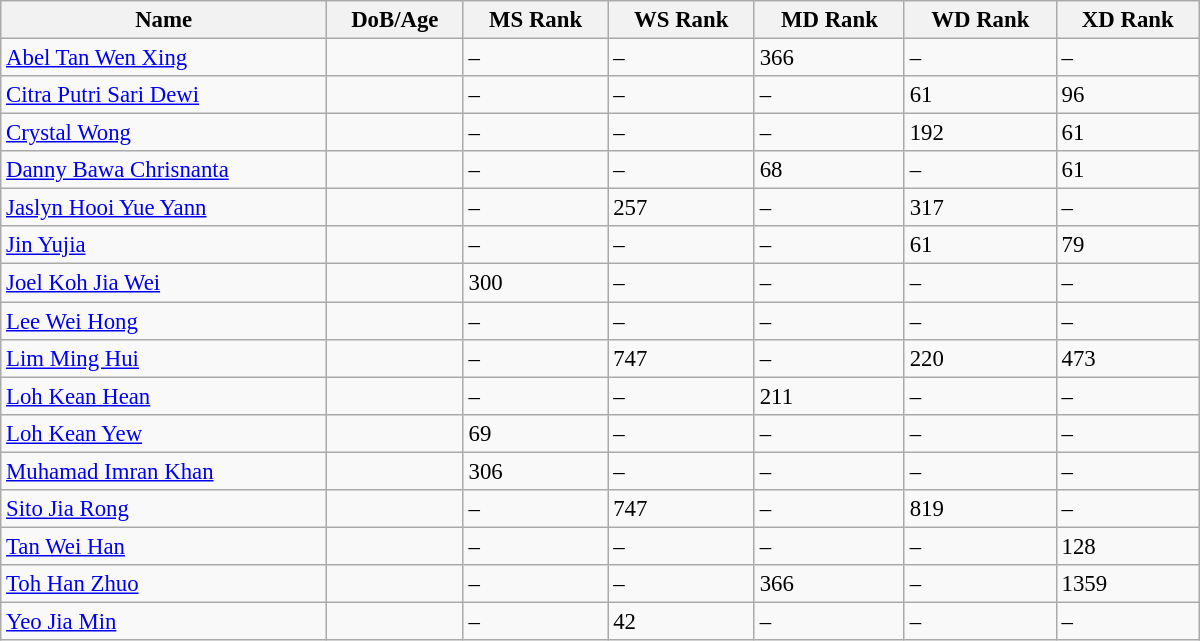<table class="wikitable"  style="width:800px; font-size:95%;">
<tr>
<th align="left">Name</th>
<th align="left">DoB/Age</th>
<th align="left">MS Rank</th>
<th align="left">WS Rank</th>
<th align="left">MD Rank</th>
<th align="left">WD Rank</th>
<th align="left">XD Rank</th>
</tr>
<tr>
<td><a href='#'>Abel Tan Wen Xing</a></td>
<td></td>
<td>–</td>
<td>–</td>
<td>366</td>
<td>–</td>
<td>–</td>
</tr>
<tr>
<td><a href='#'>Citra Putri Sari Dewi</a></td>
<td></td>
<td>–</td>
<td>–</td>
<td>–</td>
<td>61</td>
<td>96</td>
</tr>
<tr>
<td><a href='#'>Crystal Wong</a></td>
<td></td>
<td>–</td>
<td>–</td>
<td>–</td>
<td>192</td>
<td>61</td>
</tr>
<tr>
<td><a href='#'>Danny Bawa Chrisnanta</a></td>
<td></td>
<td>–</td>
<td>–</td>
<td>68</td>
<td>–</td>
<td>61</td>
</tr>
<tr>
<td><a href='#'>Jaslyn Hooi Yue Yann</a></td>
<td></td>
<td>–</td>
<td>257</td>
<td>–</td>
<td>317</td>
<td>–</td>
</tr>
<tr>
<td><a href='#'>Jin Yujia</a></td>
<td></td>
<td>–</td>
<td>–</td>
<td>–</td>
<td>61</td>
<td>79</td>
</tr>
<tr>
<td><a href='#'>Joel Koh Jia Wei</a></td>
<td></td>
<td>300</td>
<td>–</td>
<td>–</td>
<td>–</td>
<td>–</td>
</tr>
<tr>
<td><a href='#'>Lee Wei Hong</a></td>
<td></td>
<td>–</td>
<td>–</td>
<td>–</td>
<td>–</td>
<td>–</td>
</tr>
<tr>
<td><a href='#'>Lim Ming Hui</a></td>
<td></td>
<td>–</td>
<td>747</td>
<td>–</td>
<td>220</td>
<td>473</td>
</tr>
<tr>
<td><a href='#'>Loh Kean Hean</a></td>
<td></td>
<td>–</td>
<td>–</td>
<td>211</td>
<td>–</td>
<td>–</td>
</tr>
<tr>
<td><a href='#'>Loh Kean Yew</a></td>
<td></td>
<td>69</td>
<td>–</td>
<td>–</td>
<td>–</td>
<td>–</td>
</tr>
<tr>
<td><a href='#'>Muhamad Imran Khan</a></td>
<td></td>
<td>306</td>
<td>–</td>
<td>–</td>
<td>–</td>
<td>–</td>
</tr>
<tr>
<td><a href='#'>Sito Jia Rong</a></td>
<td></td>
<td>–</td>
<td>747</td>
<td>–</td>
<td>819</td>
<td>–</td>
</tr>
<tr>
<td><a href='#'>Tan Wei Han</a></td>
<td></td>
<td>–</td>
<td>–</td>
<td>–</td>
<td>–</td>
<td>128</td>
</tr>
<tr>
<td><a href='#'>Toh Han Zhuo</a></td>
<td></td>
<td>–</td>
<td>–</td>
<td>366</td>
<td>–</td>
<td>1359</td>
</tr>
<tr>
<td><a href='#'>Yeo Jia Min</a></td>
<td></td>
<td>–</td>
<td>42</td>
<td>–</td>
<td>–</td>
<td>–</td>
</tr>
</table>
